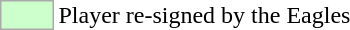<table>
<tr>
<td style="background:#cfc; border:1px solid #aaa; width:2em;"></td>
<td>Player re-signed by the Eagles</td>
</tr>
</table>
